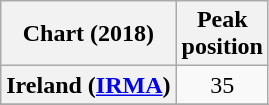<table class="wikitable sortable plainrowheaders" style="text-align:center">
<tr>
<th scope="col">Chart (2018)</th>
<th scope="col">Peak<br> position</th>
</tr>
<tr>
<th scope="row">Ireland (<a href='#'>IRMA</a>)</th>
<td>35</td>
</tr>
<tr>
</tr>
<tr>
</tr>
<tr>
</tr>
</table>
